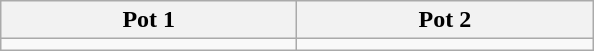<table class="wikitable">
<tr>
<th width=190>Pot 1</th>
<th width=190>Pot 2</th>
</tr>
<tr>
<td></td>
<td></td>
</tr>
</table>
